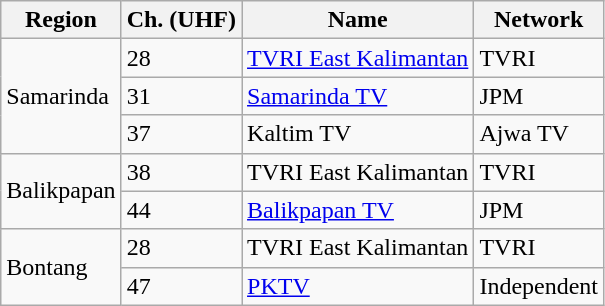<table class="wikitable">
<tr>
<th>Region</th>
<th>Ch. (UHF)</th>
<th>Name</th>
<th>Network</th>
</tr>
<tr>
<td rowspan="3">Samarinda</td>
<td>28</td>
<td><a href='#'>TVRI East Kalimantan</a></td>
<td>TVRI</td>
</tr>
<tr>
<td>31</td>
<td><a href='#'>Samarinda TV</a></td>
<td>JPM</td>
</tr>
<tr>
<td>37</td>
<td>Kaltim TV</td>
<td>Ajwa TV</td>
</tr>
<tr>
<td rowspan="2">Balikpapan</td>
<td>38</td>
<td>TVRI East Kalimantan</td>
<td>TVRI</td>
</tr>
<tr>
<td>44</td>
<td><a href='#'>Balikpapan TV</a></td>
<td>JPM</td>
</tr>
<tr>
<td rowspan="2">Bontang</td>
<td>28</td>
<td>TVRI East Kalimantan</td>
<td>TVRI</td>
</tr>
<tr>
<td>47</td>
<td><a href='#'>PKTV</a></td>
<td>Independent</td>
</tr>
</table>
